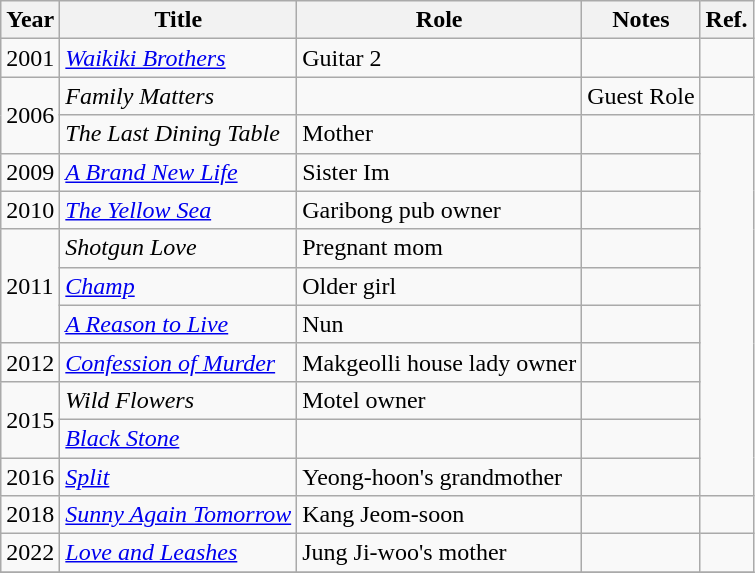<table class="wikitable sortable">
<tr>
<th>Year</th>
<th>Title</th>
<th>Role</th>
<th class="unsortable">Notes</th>
<th class="unsortable">Ref.</th>
</tr>
<tr>
<td>2001</td>
<td><em><a href='#'>Waikiki Brothers</a></em></td>
<td>Guitar 2</td>
<td></td>
<td rowspan=1></td>
</tr>
<tr>
<td rowspan="2">2006</td>
<td><em>Family Matters</em></td>
<td></td>
<td>Guest Role</td>
<td></td>
</tr>
<tr>
<td><em>The Last Dining Table</em></td>
<td>Mother</td>
<td></td>
<td rowspan=10></td>
</tr>
<tr>
<td>2009</td>
<td><em><a href='#'>A Brand New Life</a></em></td>
<td>Sister Im</td>
<td></td>
</tr>
<tr>
<td>2010</td>
<td><em><a href='#'>The Yellow Sea</a></em></td>
<td>Garibong pub owner</td>
<td></td>
</tr>
<tr>
<td rowspan="3">2011</td>
<td><em>Shotgun Love</em></td>
<td>Pregnant mom</td>
<td></td>
</tr>
<tr>
<td><em><a href='#'>Champ</a></em></td>
<td>Older girl</td>
<td></td>
</tr>
<tr>
<td><em><a href='#'>A Reason to Live</a></em></td>
<td>Nun</td>
<td></td>
</tr>
<tr>
<td>2012</td>
<td><em><a href='#'>Confession of Murder</a></em></td>
<td>Makgeolli house lady owner</td>
<td></td>
</tr>
<tr>
<td rowspan="2">2015</td>
<td><em>Wild Flowers</em></td>
<td>Motel owner</td>
<td></td>
</tr>
<tr>
<td><em><a href='#'>Black Stone</a></em></td>
<td></td>
<td></td>
</tr>
<tr>
<td>2016</td>
<td><em><a href='#'>Split</a></em></td>
<td>Yeong-hoon's grandmother</td>
<td></td>
</tr>
<tr>
<td>2018</td>
<td><em><a href='#'>Sunny Again Tomorrow</a></em></td>
<td>Kang Jeom-soon</td>
<td></td>
<td rowspan=1></td>
</tr>
<tr>
<td>2022</td>
<td><em><a href='#'>Love and Leashes</a></em></td>
<td>Jung Ji-woo's mother</td>
<td></td>
<td></td>
</tr>
<tr>
</tr>
</table>
